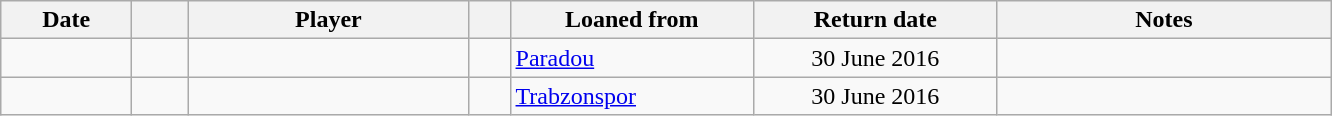<table class="wikitable sortable">
<tr>
<th style="width:80px;">Date</th>
<th style="width:30px;"></th>
<th style="width:180px;">Player</th>
<th style="width:20px;"></th>
<th style="width:155px;">Loaned from</th>
<th style="width:155px;" class="unsortable">Return date</th>
<th style="width:215px;" class="unsortable">Notes</th>
</tr>
<tr>
<td></td>
<td align=center></td>
<td> </td>
<td></td>
<td> <a href='#'>Paradou</a></td>
<td align=center>30 June 2016</td>
<td align=center></td>
</tr>
<tr>
<td></td>
<td align=center></td>
<td> </td>
<td></td>
<td> <a href='#'>Trabzonspor</a></td>
<td align=center>30 June 2016</td>
<td align=center></td>
</tr>
</table>
